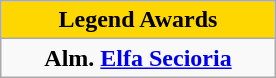<table class = "wikitable" style="margin:0.2em auto">
<tr>
<th style="background:gold" width = "175">Legend Awards</th>
</tr>
<tr>
<td style="text-align:center"><strong>Alm. <a href='#'>Elfa Secioria</a></strong></td>
</tr>
</table>
